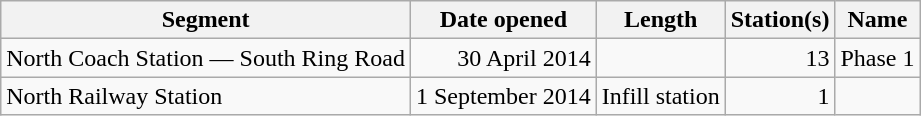<table class="wikitable" style="border-collapse: collapse; text-align: right;">
<tr>
<th>Segment</th>
<th>Date opened</th>
<th>Length</th>
<th>Station(s)</th>
<th>Name</th>
</tr>
<tr>
<td style="text-align: left;">North Coach Station — South Ring Road</td>
<td>30 April 2014</td>
<td></td>
<td>13</td>
<td style="text-align: left;">Phase 1</td>
</tr>
<tr>
<td style="text-align: left;">North Railway Station</td>
<td>1 September 2014</td>
<td>Infill station</td>
<td>1</td>
<td style="text-align: left;"></td>
</tr>
</table>
